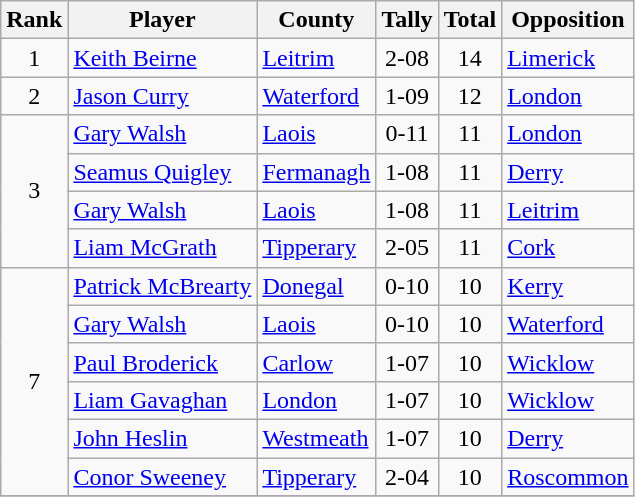<table class="wikitable sortable">
<tr>
<th>Rank</th>
<th>Player</th>
<th>County</th>
<th class="unsortable">Tally</th>
<th>Total</th>
<th>Opposition</th>
</tr>
<tr>
<td rowspan=1 align=center>1</td>
<td><a href='#'>Keith Beirne</a></td>
<td> <a href='#'>Leitrim</a></td>
<td align=center>2-08</td>
<td align=center>14</td>
<td> <a href='#'>Limerick</a></td>
</tr>
<tr>
<td rowspan=1 align=center>2</td>
<td><a href='#'>Jason Curry</a></td>
<td> <a href='#'>Waterford</a></td>
<td align=center>1-09</td>
<td align=center>12</td>
<td> <a href='#'>London</a></td>
</tr>
<tr>
<td rowspan=4 align=center>3</td>
<td><a href='#'>Gary Walsh</a></td>
<td> <a href='#'>Laois</a></td>
<td align=center>0-11</td>
<td align=center>11</td>
<td> <a href='#'>London</a></td>
</tr>
<tr>
<td><a href='#'>Seamus Quigley</a></td>
<td> <a href='#'>Fermanagh</a></td>
<td align=center>1-08</td>
<td align=center>11</td>
<td> <a href='#'>Derry</a></td>
</tr>
<tr>
<td><a href='#'>Gary Walsh</a></td>
<td> <a href='#'>Laois</a></td>
<td align=center>1-08</td>
<td align=center>11</td>
<td> <a href='#'>Leitrim</a></td>
</tr>
<tr>
<td><a href='#'>Liam McGrath</a></td>
<td> <a href='#'>Tipperary</a></td>
<td align=center>2-05</td>
<td align=center>11</td>
<td> <a href='#'>Cork</a></td>
</tr>
<tr>
<td rowspan=6 align=center>7</td>
<td><a href='#'>Patrick McBrearty</a></td>
<td> <a href='#'>Donegal</a></td>
<td align=center>0-10</td>
<td align=center>10</td>
<td> <a href='#'>Kerry</a></td>
</tr>
<tr>
<td><a href='#'>Gary Walsh</a></td>
<td> <a href='#'>Laois</a></td>
<td align=center>0-10</td>
<td align=center>10</td>
<td> <a href='#'>Waterford</a></td>
</tr>
<tr>
<td><a href='#'>Paul Broderick</a></td>
<td> <a href='#'>Carlow</a></td>
<td align=center>1-07</td>
<td align=center>10</td>
<td> <a href='#'>Wicklow</a></td>
</tr>
<tr>
<td><a href='#'>Liam Gavaghan</a></td>
<td> <a href='#'>London</a></td>
<td align=center>1-07</td>
<td align=center>10</td>
<td> <a href='#'>Wicklow</a></td>
</tr>
<tr>
<td><a href='#'>John Heslin</a></td>
<td> <a href='#'>Westmeath</a></td>
<td align=center>1-07</td>
<td align=center>10</td>
<td> <a href='#'>Derry</a></td>
</tr>
<tr>
<td><a href='#'>Conor Sweeney</a></td>
<td> <a href='#'>Tipperary</a></td>
<td align=center>2-04</td>
<td align=center>10</td>
<td> <a href='#'>Roscommon</a></td>
</tr>
<tr>
</tr>
</table>
